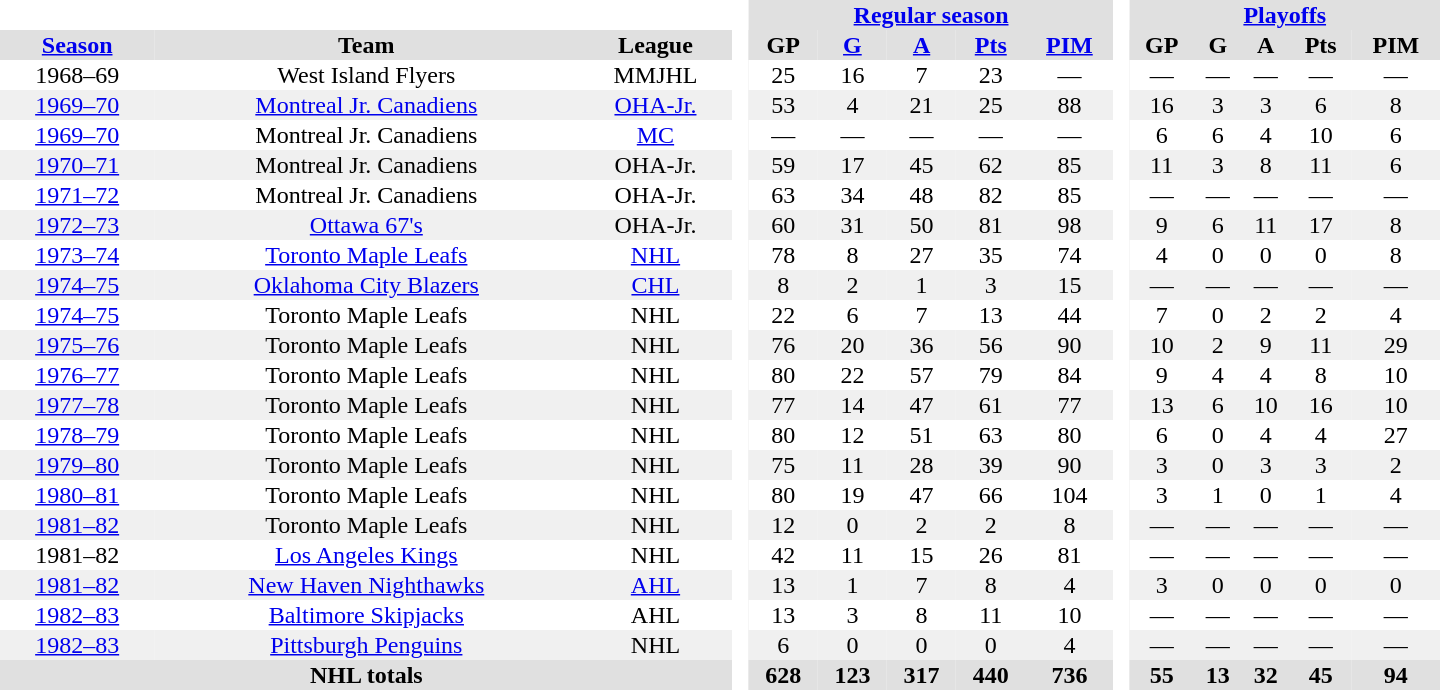<table border="0" cellpadding="1" cellspacing="0" style="text-align:center; width:60em">
<tr bgcolor="#e0e0e0">
<th colspan="3" bgcolor="#ffffff"> </th>
<th rowspan="99" bgcolor="#ffffff"> </th>
<th colspan="5"><a href='#'>Regular season</a></th>
<th rowspan="99" bgcolor="#ffffff"> </th>
<th colspan="5"><a href='#'>Playoffs</a></th>
</tr>
<tr bgcolor="#e0e0e0">
<th><a href='#'>Season</a></th>
<th>Team</th>
<th>League</th>
<th>GP</th>
<th><a href='#'>G</a></th>
<th><a href='#'>A</a></th>
<th><a href='#'>Pts</a></th>
<th><a href='#'>PIM</a></th>
<th>GP</th>
<th>G</th>
<th>A</th>
<th>Pts</th>
<th>PIM</th>
</tr>
<tr>
<td>1968–69</td>
<td>West Island Flyers</td>
<td>MMJHL</td>
<td>25</td>
<td>16</td>
<td>7</td>
<td>23</td>
<td>—</td>
<td>—</td>
<td>—</td>
<td>—</td>
<td>—</td>
<td>—</td>
</tr>
<tr bgcolor="#f0f0f0">
<td><a href='#'>1969–70</a></td>
<td><a href='#'>Montreal Jr. Canadiens</a></td>
<td><a href='#'>OHA-Jr.</a></td>
<td>53</td>
<td>4</td>
<td>21</td>
<td>25</td>
<td>88</td>
<td>16</td>
<td>3</td>
<td>3</td>
<td>6</td>
<td>8</td>
</tr>
<tr>
<td><a href='#'>1969–70</a></td>
<td>Montreal Jr. Canadiens</td>
<td><a href='#'>MC</a></td>
<td>—</td>
<td>—</td>
<td>—</td>
<td>—</td>
<td>—</td>
<td>6</td>
<td>6</td>
<td>4</td>
<td>10</td>
<td>6</td>
</tr>
<tr bgcolor="#f0f0f0">
<td><a href='#'>1970–71</a></td>
<td>Montreal Jr. Canadiens</td>
<td>OHA-Jr.</td>
<td>59</td>
<td>17</td>
<td>45</td>
<td>62</td>
<td>85</td>
<td>11</td>
<td>3</td>
<td>8</td>
<td>11</td>
<td>6</td>
</tr>
<tr>
<td><a href='#'>1971–72</a></td>
<td>Montreal Jr. Canadiens</td>
<td>OHA-Jr.</td>
<td>63</td>
<td>34</td>
<td>48</td>
<td>82</td>
<td>85</td>
<td>—</td>
<td>—</td>
<td>—</td>
<td>—</td>
<td>—</td>
</tr>
<tr bgcolor="#f0f0f0">
<td><a href='#'>1972–73</a></td>
<td><a href='#'>Ottawa 67's</a></td>
<td>OHA-Jr.</td>
<td>60</td>
<td>31</td>
<td>50</td>
<td>81</td>
<td>98</td>
<td>9</td>
<td>6</td>
<td>11</td>
<td>17</td>
<td>8</td>
</tr>
<tr>
<td><a href='#'>1973–74</a></td>
<td><a href='#'>Toronto Maple Leafs</a></td>
<td><a href='#'>NHL</a></td>
<td>78</td>
<td>8</td>
<td>27</td>
<td>35</td>
<td>74</td>
<td>4</td>
<td>0</td>
<td>0</td>
<td>0</td>
<td>8</td>
</tr>
<tr bgcolor="#f0f0f0">
<td><a href='#'>1974–75</a></td>
<td><a href='#'>Oklahoma City Blazers</a></td>
<td><a href='#'>CHL</a></td>
<td>8</td>
<td>2</td>
<td>1</td>
<td>3</td>
<td>15</td>
<td>—</td>
<td>—</td>
<td>—</td>
<td>—</td>
<td>—</td>
</tr>
<tr>
<td><a href='#'>1974–75</a></td>
<td>Toronto Maple Leafs</td>
<td>NHL</td>
<td>22</td>
<td>6</td>
<td>7</td>
<td>13</td>
<td>44</td>
<td>7</td>
<td>0</td>
<td>2</td>
<td>2</td>
<td>4</td>
</tr>
<tr bgcolor="#f0f0f0">
<td><a href='#'>1975–76</a></td>
<td>Toronto Maple Leafs</td>
<td>NHL</td>
<td>76</td>
<td>20</td>
<td>36</td>
<td>56</td>
<td>90</td>
<td>10</td>
<td>2</td>
<td>9</td>
<td>11</td>
<td>29</td>
</tr>
<tr>
<td><a href='#'>1976–77</a></td>
<td>Toronto Maple Leafs</td>
<td>NHL</td>
<td>80</td>
<td>22</td>
<td>57</td>
<td>79</td>
<td>84</td>
<td>9</td>
<td>4</td>
<td>4</td>
<td>8</td>
<td>10</td>
</tr>
<tr bgcolor="#f0f0f0">
<td><a href='#'>1977–78</a></td>
<td>Toronto Maple Leafs</td>
<td>NHL</td>
<td>77</td>
<td>14</td>
<td>47</td>
<td>61</td>
<td>77</td>
<td>13</td>
<td>6</td>
<td>10</td>
<td>16</td>
<td>10</td>
</tr>
<tr>
<td><a href='#'>1978–79</a></td>
<td>Toronto Maple Leafs</td>
<td>NHL</td>
<td>80</td>
<td>12</td>
<td>51</td>
<td>63</td>
<td>80</td>
<td>6</td>
<td>0</td>
<td>4</td>
<td>4</td>
<td>27</td>
</tr>
<tr bgcolor="#f0f0f0">
<td><a href='#'>1979–80</a></td>
<td>Toronto Maple Leafs</td>
<td>NHL</td>
<td>75</td>
<td>11</td>
<td>28</td>
<td>39</td>
<td>90</td>
<td>3</td>
<td>0</td>
<td>3</td>
<td>3</td>
<td>2</td>
</tr>
<tr>
<td><a href='#'>1980–81</a></td>
<td>Toronto Maple Leafs</td>
<td>NHL</td>
<td>80</td>
<td>19</td>
<td>47</td>
<td>66</td>
<td>104</td>
<td>3</td>
<td>1</td>
<td>0</td>
<td>1</td>
<td>4</td>
</tr>
<tr bgcolor="#f0f0f0">
<td><a href='#'>1981–82</a></td>
<td>Toronto Maple Leafs</td>
<td>NHL</td>
<td>12</td>
<td>0</td>
<td>2</td>
<td>2</td>
<td>8</td>
<td>—</td>
<td>—</td>
<td>—</td>
<td>—</td>
<td>—</td>
</tr>
<tr>
<td>1981–82</td>
<td><a href='#'>Los Angeles Kings</a></td>
<td>NHL</td>
<td>42</td>
<td>11</td>
<td>15</td>
<td>26</td>
<td>81</td>
<td>—</td>
<td>—</td>
<td>—</td>
<td>—</td>
<td>—</td>
</tr>
<tr bgcolor="#f0f0f0">
<td><a href='#'>1981–82</a></td>
<td><a href='#'>New Haven Nighthawks</a></td>
<td><a href='#'>AHL</a></td>
<td>13</td>
<td>1</td>
<td>7</td>
<td>8</td>
<td>4</td>
<td>3</td>
<td>0</td>
<td>0</td>
<td>0</td>
<td>0</td>
</tr>
<tr>
<td><a href='#'>1982–83</a></td>
<td><a href='#'>Baltimore Skipjacks</a></td>
<td>AHL</td>
<td>13</td>
<td>3</td>
<td>8</td>
<td>11</td>
<td>10</td>
<td>—</td>
<td>—</td>
<td>—</td>
<td>—</td>
<td>—</td>
</tr>
<tr bgcolor="#f0f0f0">
<td><a href='#'>1982–83</a></td>
<td><a href='#'>Pittsburgh Penguins</a></td>
<td>NHL</td>
<td>6</td>
<td>0</td>
<td>0</td>
<td>0</td>
<td>4</td>
<td>—</td>
<td>—</td>
<td>—</td>
<td>—</td>
<td>—</td>
</tr>
<tr bgcolor="#e0e0e0">
<th colspan="3">NHL totals</th>
<th>628</th>
<th>123</th>
<th>317</th>
<th>440</th>
<th>736</th>
<th>55</th>
<th>13</th>
<th>32</th>
<th>45</th>
<th>94</th>
</tr>
</table>
